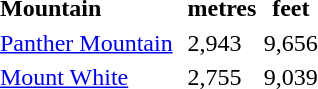<table border=0 cellspacing=3 style="margin-left:3em">
<tr>
<th align=left width=120>Mountain</th>
<th>metres</th>
<th>feet</th>
</tr>
<tr>
<td><a href='#'>Panther Mountain</a></td>
<td>2,943</td>
<td align=right>9,656</td>
</tr>
<tr>
<td><a href='#'>Mount White</a></td>
<td>2,755</td>
<td align="right">9,039</td>
</tr>
</table>
